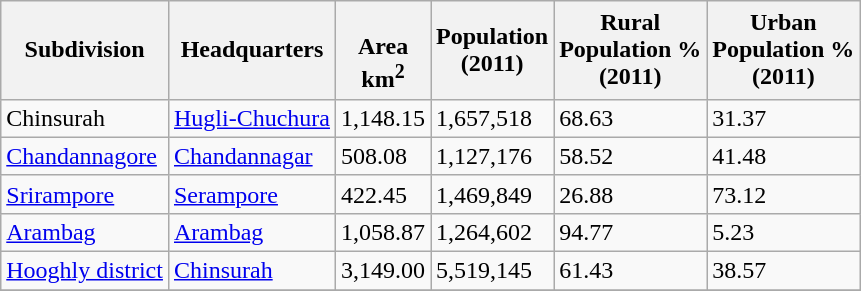<table class="wikitable sortable">
<tr>
<th>Subdivision</th>
<th>Headquarters</th>
<th><br>Area<br>km<sup>2</sup></th>
<th>Population<br>(2011)</th>
<th>Rural<br>Population %<br>(2011)</th>
<th>Urban<br> Population % <br>(2011)</th>
</tr>
<tr>
<td>Chinsurah</td>
<td><a href='#'>Hugli-Chuchura</a></td>
<td>1,148.15</td>
<td>1,657,518</td>
<td>68.63</td>
<td>31.37</td>
</tr>
<tr>
<td><a href='#'>Chandannagore</a></td>
<td><a href='#'>Chandannagar</a></td>
<td>508.08</td>
<td>1,127,176</td>
<td>58.52</td>
<td>41.48</td>
</tr>
<tr>
<td><a href='#'>Srirampore</a></td>
<td><a href='#'>Serampore</a></td>
<td>422.45</td>
<td>1,469,849</td>
<td>26.88</td>
<td>73.12</td>
</tr>
<tr>
<td><a href='#'>Arambag</a></td>
<td><a href='#'>Arambag</a></td>
<td>1,058.87</td>
<td>1,264,602</td>
<td>94.77</td>
<td>5.23</td>
</tr>
<tr>
<td><a href='#'>Hooghly district</a></td>
<td><a href='#'>Chinsurah</a></td>
<td>3,149.00</td>
<td>5,519,145</td>
<td>61.43</td>
<td>38.57</td>
</tr>
<tr>
</tr>
</table>
